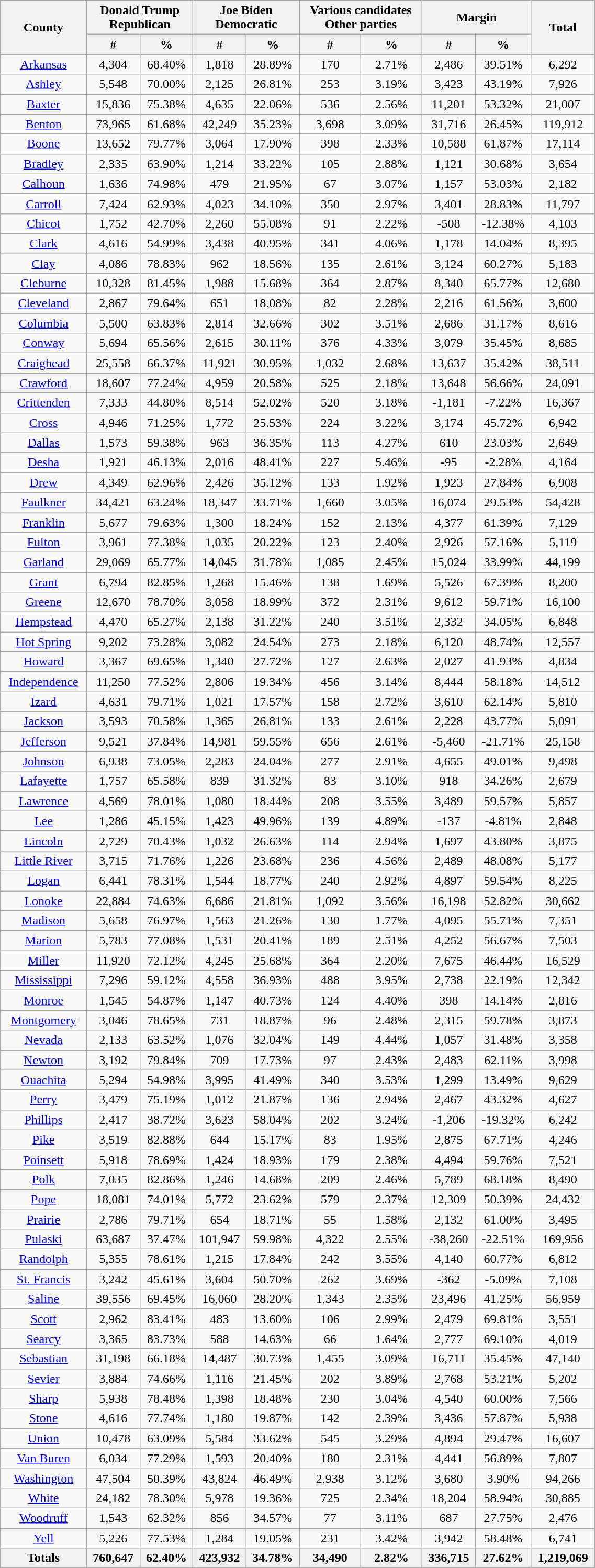<table width="60%" class="wikitable sortable">
<tr>
<th rowspan="2">County</th>
<th colspan="2">Donald Trump<br>Republican</th>
<th colspan="2">Joe Biden<br>Democratic</th>
<th colspan="2">Various candidates<br>Other parties</th>
<th colspan="2">Margin</th>
<th rowspan="2">Total</th>
</tr>
<tr>
<th style="text-align:center;" data-sort-type="number">#</th>
<th style="text-align:center;" data-sort-type="number">%</th>
<th style="text-align:center;" data-sort-type="number">#</th>
<th style="text-align:center;" data-sort-type="number">%</th>
<th style="text-align:center;" data-sort-type="number">#</th>
<th style="text-align:center;" data-sort-type="number">%</th>
<th style="text-align:center;" data-sort-type="number">#</th>
<th style="text-align:center;" data-sort-type="number">%</th>
</tr>
<tr style="text-align:center;">
<td><a href='#'>Arkansas</a></td>
<td>4,304</td>
<td>68.40%</td>
<td>1,818</td>
<td>28.89%</td>
<td>170</td>
<td>2.71%</td>
<td>2,486</td>
<td>39.51%</td>
<td>6,292</td>
</tr>
<tr style="text-align:center;">
<td><a href='#'>Ashley</a></td>
<td>5,548</td>
<td>70.00%</td>
<td>2,125</td>
<td>26.81%</td>
<td>253</td>
<td>3.19%</td>
<td>3,423</td>
<td>43.19%</td>
<td>7,926</td>
</tr>
<tr style="text-align:center;">
<td><a href='#'>Baxter</a></td>
<td>15,836</td>
<td>75.38%</td>
<td>4,635</td>
<td>22.06%</td>
<td>536</td>
<td>2.56%</td>
<td>11,201</td>
<td>53.32%</td>
<td>21,007</td>
</tr>
<tr style="text-align:center;">
<td><a href='#'>Benton</a></td>
<td>73,965</td>
<td>61.68%</td>
<td>42,249</td>
<td>35.23%</td>
<td>3,698</td>
<td>3.09%</td>
<td>31,716</td>
<td>26.45%</td>
<td>119,912</td>
</tr>
<tr style="text-align:center;">
<td><a href='#'>Boone</a></td>
<td>13,652</td>
<td>79.77%</td>
<td>3,064</td>
<td>17.90%</td>
<td>398</td>
<td>2.33%</td>
<td>10,588</td>
<td>61.87%</td>
<td>17,114</td>
</tr>
<tr style="text-align:center;">
<td><a href='#'>Bradley</a></td>
<td>2,335</td>
<td>63.90%</td>
<td>1,214</td>
<td>33.22%</td>
<td>105</td>
<td>2.88%</td>
<td>1,121</td>
<td>30.68%</td>
<td>3,654</td>
</tr>
<tr style="text-align:center;">
<td><a href='#'>Calhoun</a></td>
<td>1,636</td>
<td>74.98%</td>
<td>479</td>
<td>21.95%</td>
<td>67</td>
<td>3.07%</td>
<td>1,157</td>
<td>53.03%</td>
<td>2,182</td>
</tr>
<tr style="text-align:center;">
<td><a href='#'>Carroll</a></td>
<td>7,424</td>
<td>62.93%</td>
<td>4,023</td>
<td>34.10%</td>
<td>350</td>
<td>2.97%</td>
<td>3,401</td>
<td>28.83%</td>
<td>11,797</td>
</tr>
<tr style="text-align:center;">
<td><a href='#'>Chicot</a></td>
<td>1,752</td>
<td>42.70%</td>
<td>2,260</td>
<td>55.08%</td>
<td>91</td>
<td>2.22%</td>
<td>-508</td>
<td>-12.38%</td>
<td>4,103</td>
</tr>
<tr style="text-align:center;">
<td><a href='#'>Clark</a></td>
<td>4,616</td>
<td>54.99%</td>
<td>3,438</td>
<td>40.95%</td>
<td>341</td>
<td>4.06%</td>
<td>1,178</td>
<td>14.04%</td>
<td>8,395</td>
</tr>
<tr style="text-align:center;">
<td><a href='#'>Clay</a></td>
<td>4,086</td>
<td>78.83%</td>
<td>962</td>
<td>18.56%</td>
<td>135</td>
<td>2.61%</td>
<td>3,124</td>
<td>60.27%</td>
<td>5,183</td>
</tr>
<tr style="text-align:center;">
<td><a href='#'>Cleburne</a></td>
<td>10,328</td>
<td>81.45%</td>
<td>1,988</td>
<td>15.68%</td>
<td>364</td>
<td>2.87%</td>
<td>8,340</td>
<td>65.77%</td>
<td>12,680</td>
</tr>
<tr style="text-align:center;">
<td><a href='#'>Cleveland</a></td>
<td>2,867</td>
<td>79.64%</td>
<td>651</td>
<td>18.08%</td>
<td>82</td>
<td>2.28%</td>
<td>2,216</td>
<td>61.56%</td>
<td>3,600</td>
</tr>
<tr style="text-align:center;">
<td><a href='#'>Columbia</a></td>
<td>5,500</td>
<td>63.83%</td>
<td>2,814</td>
<td>32.66%</td>
<td>302</td>
<td>3.51%</td>
<td>2,686</td>
<td>31.17%</td>
<td>8,616</td>
</tr>
<tr style="text-align:center;">
<td><a href='#'>Conway</a></td>
<td>5,694</td>
<td>65.56%</td>
<td>2,615</td>
<td>30.11%</td>
<td>376</td>
<td>4.33%</td>
<td>3,079</td>
<td>35.45%</td>
<td>8,685</td>
</tr>
<tr style="text-align:center;">
<td><a href='#'>Craighead</a></td>
<td>25,558</td>
<td>66.37%</td>
<td>11,921</td>
<td>30.95%</td>
<td>1,032</td>
<td>2.68%</td>
<td>13,637</td>
<td>35.42%</td>
<td>38,511</td>
</tr>
<tr style="text-align:center;">
<td><a href='#'>Crawford</a></td>
<td>18,607</td>
<td>77.24%</td>
<td>4,959</td>
<td>20.58%</td>
<td>525</td>
<td>2.18%</td>
<td>13,648</td>
<td>56.66%</td>
<td>24,091</td>
</tr>
<tr style="text-align:center;">
<td><a href='#'>Crittenden</a></td>
<td>7,333</td>
<td>44.80%</td>
<td>8,514</td>
<td>52.02%</td>
<td>520</td>
<td>3.18%</td>
<td>-1,181</td>
<td>-7.22%</td>
<td>16,367</td>
</tr>
<tr style="text-align:center;">
<td><a href='#'>Cross</a></td>
<td>4,946</td>
<td>71.25%</td>
<td>1,772</td>
<td>25.53%</td>
<td>224</td>
<td>3.22%</td>
<td>3,174</td>
<td>45.72%</td>
<td>6,942</td>
</tr>
<tr style="text-align:center;">
<td><a href='#'>Dallas</a></td>
<td>1,573</td>
<td>59.38%</td>
<td>963</td>
<td>36.35%</td>
<td>113</td>
<td>4.27%</td>
<td>610</td>
<td>23.03%</td>
<td>2,649</td>
</tr>
<tr style="text-align:center;">
<td><a href='#'>Desha</a></td>
<td>1,921</td>
<td>46.13%</td>
<td>2,016</td>
<td>48.41%</td>
<td>227</td>
<td>5.46%</td>
<td>-95</td>
<td>-2.28%</td>
<td>4,164</td>
</tr>
<tr style="text-align:center;">
<td><a href='#'>Drew</a></td>
<td>4,349</td>
<td>62.96%</td>
<td>2,426</td>
<td>35.12%</td>
<td>133</td>
<td>1.92%</td>
<td>1,923</td>
<td>27.84%</td>
<td>6,908</td>
</tr>
<tr style="text-align:center;">
<td><a href='#'>Faulkner</a></td>
<td>34,421</td>
<td>63.24%</td>
<td>18,347</td>
<td>33.71%</td>
<td>1,660</td>
<td>3.05%</td>
<td>16,074</td>
<td>29.53%</td>
<td>54,428</td>
</tr>
<tr style="text-align:center;">
<td><a href='#'>Franklin</a></td>
<td>5,677</td>
<td>79.63%</td>
<td>1,300</td>
<td>18.24%</td>
<td>152</td>
<td>2.13%</td>
<td>4,377</td>
<td>61.39%</td>
<td>7,129</td>
</tr>
<tr style="text-align:center;">
<td><a href='#'>Fulton</a></td>
<td>3,961</td>
<td>77.38%</td>
<td>1,035</td>
<td>20.22%</td>
<td>123</td>
<td>2.40%</td>
<td>2,926</td>
<td>57.16%</td>
<td>5,119</td>
</tr>
<tr style="text-align:center;">
<td><a href='#'>Garland</a></td>
<td>29,069</td>
<td>65.77%</td>
<td>14,045</td>
<td>31.78%</td>
<td>1,085</td>
<td>2.45%</td>
<td>15,024</td>
<td>33.99%</td>
<td>44,199</td>
</tr>
<tr style="text-align:center;">
<td><a href='#'>Grant</a></td>
<td>6,794</td>
<td>82.85%</td>
<td>1,268</td>
<td>15.46%</td>
<td>138</td>
<td>1.69%</td>
<td>5,526</td>
<td>67.39%</td>
<td>8,200</td>
</tr>
<tr style="text-align:center;">
<td><a href='#'>Greene</a></td>
<td>12,670</td>
<td>78.70%</td>
<td>3,058</td>
<td>18.99%</td>
<td>372</td>
<td>2.31%</td>
<td>9,612</td>
<td>59.71%</td>
<td>16,100</td>
</tr>
<tr style="text-align:center;">
<td><a href='#'>Hempstead</a></td>
<td>4,470</td>
<td>65.27%</td>
<td>2,138</td>
<td>31.22%</td>
<td>240</td>
<td>3.51%</td>
<td>2,332</td>
<td>34.05%</td>
<td>6,848</td>
</tr>
<tr style="text-align:center;">
<td><a href='#'>Hot Spring</a></td>
<td>9,202</td>
<td>73.28%</td>
<td>3,082</td>
<td>24.54%</td>
<td>273</td>
<td>2.18%</td>
<td>6,120</td>
<td>48.74%</td>
<td>12,557</td>
</tr>
<tr style="text-align:center;">
<td><a href='#'>Howard</a></td>
<td>3,367</td>
<td>69.65%</td>
<td>1,340</td>
<td>27.72%</td>
<td>127</td>
<td>2.63%</td>
<td>2,027</td>
<td>41.93%</td>
<td>4,834</td>
</tr>
<tr style="text-align:center;">
<td><a href='#'>Independence</a></td>
<td>11,250</td>
<td>77.52%</td>
<td>2,806</td>
<td>19.34%</td>
<td>456</td>
<td>3.14%</td>
<td>8,444</td>
<td>58.18%</td>
<td>14,512</td>
</tr>
<tr style="text-align:center;">
<td><a href='#'>Izard</a></td>
<td>4,631</td>
<td>79.71%</td>
<td>1,021</td>
<td>17.57%</td>
<td>158</td>
<td>2.72%</td>
<td>3,610</td>
<td>62.14%</td>
<td>5,810</td>
</tr>
<tr style="text-align:center;">
<td><a href='#'>Jackson</a></td>
<td>3,593</td>
<td>70.58%</td>
<td>1,365</td>
<td>26.81%</td>
<td>133</td>
<td>2.61%</td>
<td>2,228</td>
<td>43.77%</td>
<td>5,091</td>
</tr>
<tr style="text-align:center;">
<td><a href='#'>Jefferson</a></td>
<td>9,521</td>
<td>37.84%</td>
<td>14,981</td>
<td>59.55%</td>
<td>656</td>
<td>2.61%</td>
<td>-5,460</td>
<td>-21.71%</td>
<td>25,158</td>
</tr>
<tr style="text-align:center;">
<td><a href='#'>Johnson</a></td>
<td>6,938</td>
<td>73.05%</td>
<td>2,283</td>
<td>24.04%</td>
<td>277</td>
<td>2.91%</td>
<td>4,655</td>
<td>49.01%</td>
<td>9,498</td>
</tr>
<tr style="text-align:center;">
<td><a href='#'>Lafayette</a></td>
<td>1,757</td>
<td>65.58%</td>
<td>839</td>
<td>31.32%</td>
<td>83</td>
<td>3.10%</td>
<td>918</td>
<td>34.26%</td>
<td>2,679</td>
</tr>
<tr style="text-align:center;">
<td><a href='#'>Lawrence</a></td>
<td>4,569</td>
<td>78.01%</td>
<td>1,080</td>
<td>18.44%</td>
<td>208</td>
<td>3.55%</td>
<td>3,489</td>
<td>59.57%</td>
<td>5,857</td>
</tr>
<tr style="text-align:center;">
<td><a href='#'>Lee</a></td>
<td>1,286</td>
<td>45.15%</td>
<td>1,423</td>
<td>49.96%</td>
<td>139</td>
<td>4.89%</td>
<td>-137</td>
<td>-4.81%</td>
<td>2,848</td>
</tr>
<tr style="text-align:center;">
<td><a href='#'>Lincoln</a></td>
<td>2,729</td>
<td>70.43%</td>
<td>1,032</td>
<td>26.63%</td>
<td>114</td>
<td>2.94%</td>
<td>1,697</td>
<td>43.80%</td>
<td>3,875</td>
</tr>
<tr style="text-align:center;">
<td><a href='#'>Little River</a></td>
<td>3,715</td>
<td>71.76%</td>
<td>1,226</td>
<td>23.68%</td>
<td>236</td>
<td>4.56%</td>
<td>2,489</td>
<td>48.08%</td>
<td>5,177</td>
</tr>
<tr style="text-align:center;">
<td><a href='#'>Logan</a></td>
<td>6,441</td>
<td>78.31%</td>
<td>1,544</td>
<td>18.77%</td>
<td>240</td>
<td>2.92%</td>
<td>4,897</td>
<td>59.54%</td>
<td>8,225</td>
</tr>
<tr style="text-align:center;">
<td><a href='#'>Lonoke</a></td>
<td>22,884</td>
<td>74.63%</td>
<td>6,686</td>
<td>21.81%</td>
<td>1,092</td>
<td>3.56%</td>
<td>16,198</td>
<td>52.82%</td>
<td>30,662</td>
</tr>
<tr style="text-align:center;">
<td><a href='#'>Madison</a></td>
<td>5,658</td>
<td>76.97%</td>
<td>1,563</td>
<td>21.26%</td>
<td>130</td>
<td>1.77%</td>
<td>4,095</td>
<td>55.71%</td>
<td>7,351</td>
</tr>
<tr style="text-align:center;">
<td><a href='#'>Marion</a></td>
<td>5,783</td>
<td>77.08%</td>
<td>1,531</td>
<td>20.41%</td>
<td>189</td>
<td>2.51%</td>
<td>4,252</td>
<td>56.67%</td>
<td>7,503</td>
</tr>
<tr style="text-align:center;">
<td><a href='#'>Miller</a></td>
<td>11,920</td>
<td>72.12%</td>
<td>4,245</td>
<td>25.68%</td>
<td>364</td>
<td>2.20%</td>
<td>7,675</td>
<td>46.44%</td>
<td>16,529</td>
</tr>
<tr style="text-align:center;">
<td><a href='#'>Mississippi</a></td>
<td>7,296</td>
<td>59.12%</td>
<td>4,558</td>
<td>36.93%</td>
<td>488</td>
<td>3.95%</td>
<td>2,738</td>
<td>22.19%</td>
<td>12,342</td>
</tr>
<tr style="text-align:center;">
<td><a href='#'>Monroe</a></td>
<td>1,545</td>
<td>54.87%</td>
<td>1,147</td>
<td>40.73%</td>
<td>124</td>
<td>4.40%</td>
<td>398</td>
<td>14.14%</td>
<td>2,816</td>
</tr>
<tr style="text-align:center;">
<td><a href='#'>Montgomery</a></td>
<td>3,046</td>
<td>78.65%</td>
<td>731</td>
<td>18.87%</td>
<td>96</td>
<td>2.48%</td>
<td>2,315</td>
<td>59.78%</td>
<td>3,873</td>
</tr>
<tr style="text-align:center;">
<td><a href='#'>Nevada</a></td>
<td>2,133</td>
<td>63.52%</td>
<td>1,076</td>
<td>32.04%</td>
<td>149</td>
<td>4.44%</td>
<td>1,057</td>
<td>31.48%</td>
<td>3,358</td>
</tr>
<tr style="text-align:center;">
<td><a href='#'>Newton</a></td>
<td>3,192</td>
<td>79.84%</td>
<td>709</td>
<td>17.73%</td>
<td>97</td>
<td>2.43%</td>
<td>2,483</td>
<td>62.11%</td>
<td>3,998</td>
</tr>
<tr style="text-align:center;">
<td><a href='#'>Ouachita</a></td>
<td>5,294</td>
<td>54.98%</td>
<td>3,995</td>
<td>41.49%</td>
<td>340</td>
<td>3.53%</td>
<td>1,299</td>
<td>13.49%</td>
<td>9,629</td>
</tr>
<tr style="text-align:center;">
<td><a href='#'>Perry</a></td>
<td>3,479</td>
<td>75.19%</td>
<td>1,012</td>
<td>21.87%</td>
<td>136</td>
<td>2.94%</td>
<td>2,467</td>
<td>43.32%</td>
<td>4,627</td>
</tr>
<tr style="text-align:center;">
<td><a href='#'>Phillips</a></td>
<td>2,417</td>
<td>38.72%</td>
<td>3,623</td>
<td>58.04%</td>
<td>202</td>
<td>3.24%</td>
<td>-1,206</td>
<td>-19.32%</td>
<td>6,242</td>
</tr>
<tr style="text-align:center;">
<td><a href='#'>Pike</a></td>
<td>3,519</td>
<td>82.88%</td>
<td>644</td>
<td>15.17%</td>
<td>83</td>
<td>1.95%</td>
<td>2,875</td>
<td>67.71%</td>
<td>4,246</td>
</tr>
<tr style="text-align:center;">
<td><a href='#'>Poinsett</a></td>
<td>5,918</td>
<td>78.69%</td>
<td>1,424</td>
<td>18.93%</td>
<td>179</td>
<td>2.38%</td>
<td>4,494</td>
<td>59.76%</td>
<td>7,521</td>
</tr>
<tr style="text-align:center;">
<td><a href='#'>Polk</a></td>
<td>7,035</td>
<td>82.86%</td>
<td>1,246</td>
<td>14.68%</td>
<td>209</td>
<td>2.46%</td>
<td>5,789</td>
<td>68.18%</td>
<td>8,490</td>
</tr>
<tr style="text-align:center;">
<td><a href='#'>Pope</a></td>
<td>18,081</td>
<td>74.01%</td>
<td>5,772</td>
<td>23.62%</td>
<td>579</td>
<td>2.37%</td>
<td>12,309</td>
<td>50.39%</td>
<td>24,432</td>
</tr>
<tr style="text-align:center;">
<td><a href='#'>Prairie</a></td>
<td>2,786</td>
<td>79.71%</td>
<td>654</td>
<td>18.71%</td>
<td>55</td>
<td>1.58%</td>
<td>2,132</td>
<td>61.00%</td>
<td>3,495</td>
</tr>
<tr style="text-align:center;">
<td><a href='#'>Pulaski</a></td>
<td>63,687</td>
<td>37.47%</td>
<td>101,947</td>
<td>59.98%</td>
<td>4,322</td>
<td>2.55%</td>
<td>-38,260</td>
<td>-22.51%</td>
<td>169,956</td>
</tr>
<tr style="text-align:center;">
<td><a href='#'>Randolph</a></td>
<td>5,355</td>
<td>78.61%</td>
<td>1,215</td>
<td>17.84%</td>
<td>242</td>
<td>3.55%</td>
<td>4,140</td>
<td>60.77%</td>
<td>6,812</td>
</tr>
<tr style="text-align:center;">
<td><a href='#'>St. Francis</a></td>
<td>3,242</td>
<td>45.61%</td>
<td>3,604</td>
<td>50.70%</td>
<td>262</td>
<td>3.69%</td>
<td>-362</td>
<td>-5.09%</td>
<td>7,108</td>
</tr>
<tr style="text-align:center;">
<td><a href='#'>Saline</a></td>
<td>39,556</td>
<td>69.45%</td>
<td>16,060</td>
<td>28.20%</td>
<td>1,343</td>
<td>2.35%</td>
<td>23,496</td>
<td>41.25%</td>
<td>56,959</td>
</tr>
<tr style="text-align:center;">
<td><a href='#'>Scott</a></td>
<td>2,962</td>
<td>83.41%</td>
<td>483</td>
<td>13.60%</td>
<td>106</td>
<td>2.99%</td>
<td>2,479</td>
<td>69.81%</td>
<td>3,551</td>
</tr>
<tr style="text-align:center;">
<td><a href='#'>Searcy</a></td>
<td>3,365</td>
<td>83.73%</td>
<td>588</td>
<td>14.63%</td>
<td>66</td>
<td>1.64%</td>
<td>2,777</td>
<td>69.10%</td>
<td>4,019</td>
</tr>
<tr style="text-align:center;">
<td><a href='#'>Sebastian</a></td>
<td>31,198</td>
<td>66.18%</td>
<td>14,487</td>
<td>30.73%</td>
<td>1,455</td>
<td>3.09%</td>
<td>16,711</td>
<td>35.45%</td>
<td>47,140</td>
</tr>
<tr style="text-align:center;">
<td><a href='#'>Sevier</a></td>
<td>3,884</td>
<td>74.66%</td>
<td>1,116</td>
<td>21.45%</td>
<td>202</td>
<td>3.89%</td>
<td>2,768</td>
<td>53.21%</td>
<td>5,202</td>
</tr>
<tr style="text-align:center;">
<td><a href='#'>Sharp</a></td>
<td>5,938</td>
<td>78.48%</td>
<td>1,398</td>
<td>18.48%</td>
<td>230</td>
<td>3.04%</td>
<td>4,540</td>
<td>60.00%</td>
<td>7,566</td>
</tr>
<tr style="text-align:center;">
<td><a href='#'>Stone</a></td>
<td>4,616</td>
<td>77.74%</td>
<td>1,180</td>
<td>19.87%</td>
<td>142</td>
<td>2.39%</td>
<td>3,436</td>
<td>57.87%</td>
<td>5,938</td>
</tr>
<tr style="text-align:center;">
<td><a href='#'>Union</a></td>
<td>10,478</td>
<td>63.09%</td>
<td>5,584</td>
<td>33.62%</td>
<td>545</td>
<td>3.29%</td>
<td>4,894</td>
<td>29.47%</td>
<td>16,607</td>
</tr>
<tr style="text-align:center;">
<td><a href='#'>Van Buren</a></td>
<td>6,034</td>
<td>77.29%</td>
<td>1,593</td>
<td>20.40%</td>
<td>180</td>
<td>2.31%</td>
<td>4,441</td>
<td>56.89%</td>
<td>7,807</td>
</tr>
<tr style="text-align:center;">
<td><a href='#'>Washington</a></td>
<td>47,504</td>
<td>50.39%</td>
<td>43,824</td>
<td>46.49%</td>
<td>2,938</td>
<td>3.12%</td>
<td>3,680</td>
<td>3.90%</td>
<td>94,266</td>
</tr>
<tr style="text-align:center;">
<td><a href='#'>White</a></td>
<td>24,182</td>
<td>78.30%</td>
<td>5,978</td>
<td>19.36%</td>
<td>725</td>
<td>2.34%</td>
<td>18,204</td>
<td>58.94%</td>
<td>30,885</td>
</tr>
<tr style="text-align:center;">
<td><a href='#'>Woodruff</a></td>
<td>1,543</td>
<td>62.32%</td>
<td>856</td>
<td>34.57%</td>
<td>77</td>
<td>3.11%</td>
<td>687</td>
<td>27.75%</td>
<td>2,476</td>
</tr>
<tr style="text-align:center;">
<td><a href='#'>Yell</a></td>
<td>5,226</td>
<td>77.53%</td>
<td>1,284</td>
<td>19.05%</td>
<td>231</td>
<td>3.42%</td>
<td>3,942</td>
<td>58.48%</td>
<td>6,741</td>
</tr>
<tr>
<th>Totals</th>
<th>760,647</th>
<th>62.40%</th>
<th>423,932</th>
<th>34.78%</th>
<th>34,490</th>
<th>2.82%</th>
<th>336,715</th>
<th>27.62%</th>
<th>1,219,069</th>
</tr>
</table>
